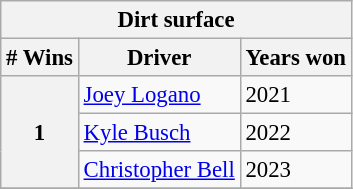<table class="wikitable" style="font-size: 95%;">
<tr>
<th colspan="3">Dirt surface</th>
</tr>
<tr>
<th># Wins</th>
<th>Driver</th>
<th>Years won</th>
</tr>
<tr>
<th rowspan="3">1</th>
<td><a href='#'>Joey Logano</a></td>
<td>2021</td>
</tr>
<tr>
<td><a href='#'>Kyle Busch</a></td>
<td>2022</td>
</tr>
<tr>
<td><a href='#'>Christopher Bell</a></td>
<td>2023</td>
</tr>
<tr>
</tr>
</table>
